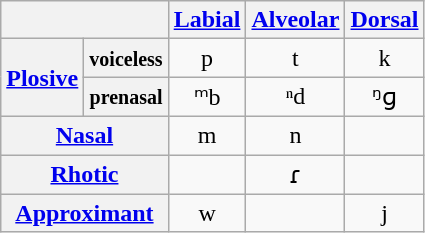<table class="wikitable" style="text-align:center">
<tr>
<th colspan="2"></th>
<th><a href='#'>Labial</a></th>
<th><a href='#'>Alveolar</a></th>
<th><a href='#'>Dorsal</a></th>
</tr>
<tr align="center">
<th rowspan="2"><a href='#'>Plosive</a></th>
<th><small>voiceless</small></th>
<td>p</td>
<td>t</td>
<td>k</td>
</tr>
<tr>
<th><small>prenasal</small></th>
<td>ᵐb</td>
<td>ⁿd</td>
<td>ᵑɡ</td>
</tr>
<tr align="center">
<th colspan="2"><a href='#'>Nasal</a></th>
<td>m</td>
<td>n</td>
<td></td>
</tr>
<tr>
<th colspan="2"><a href='#'>Rhotic</a></th>
<td></td>
<td>ɾ</td>
<td></td>
</tr>
<tr align="center">
<th colspan="2"><a href='#'>Approximant</a></th>
<td>w</td>
<td></td>
<td>j</td>
</tr>
</table>
